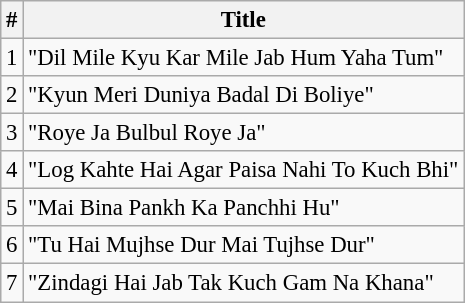<table class="wikitable" style="font-size:95%;">
<tr>
<th>#</th>
<th>Title</th>
</tr>
<tr>
<td>1</td>
<td>"Dil Mile Kyu Kar Mile Jab Hum Yaha Tum"</td>
</tr>
<tr>
<td>2</td>
<td>"Kyun Meri Duniya Badal Di Boliye"</td>
</tr>
<tr>
<td>3</td>
<td>"Roye Ja Bulbul Roye Ja"</td>
</tr>
<tr>
<td>4</td>
<td>"Log Kahte Hai Agar Paisa Nahi To Kuch Bhi"</td>
</tr>
<tr>
<td>5</td>
<td>"Mai Bina Pankh Ka Panchhi Hu"</td>
</tr>
<tr>
<td>6</td>
<td>"Tu Hai Mujhse Dur Mai Tujhse Dur"</td>
</tr>
<tr>
<td>7</td>
<td>"Zindagi Hai Jab Tak Kuch Gam Na Khana"</td>
</tr>
</table>
